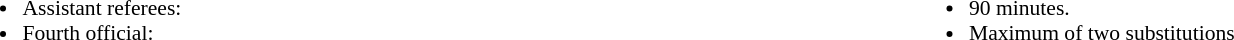<table style="width:100%; font-size:90%">
<tr>
<td style="width:50%; vertical-align:top"><br><ul><li>Assistant referees:</li><li>Fourth official:</li></ul></td>
<td style="width:50%; vertical-align:top"><br><ul><li>90 minutes.</li><li>Maximum of two substitutions</li></ul></td>
</tr>
</table>
